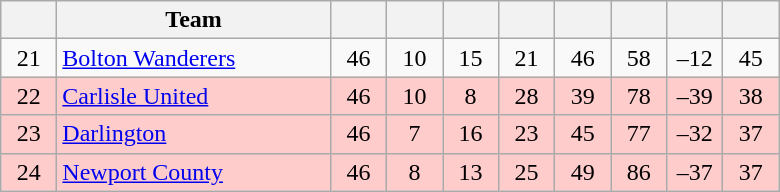<table class="wikitable" style="text-align:center">
<tr>
<th width="30"></th>
<th width="175">Team</th>
<th width="30"></th>
<th width="30"></th>
<th width="30"></th>
<th width="30"></th>
<th width="30"></th>
<th width="30"></th>
<th width="30"></th>
<th width="30"></th>
</tr>
<tr>
<td>21</td>
<td align=left><a href='#'>Bolton Wanderers</a></td>
<td>46</td>
<td>10</td>
<td>15</td>
<td>21</td>
<td>46</td>
<td>58</td>
<td>–12</td>
<td>45</td>
</tr>
<tr bgcolor="FFCCCC">
<td>22</td>
<td align=left><a href='#'>Carlisle United</a></td>
<td>46</td>
<td>10</td>
<td>8</td>
<td>28</td>
<td>39</td>
<td>78</td>
<td>–39</td>
<td>38</td>
</tr>
<tr bgcolor="FFCCCC">
<td>23</td>
<td align=left><a href='#'>Darlington</a></td>
<td>46</td>
<td>7</td>
<td>16</td>
<td>23</td>
<td>45</td>
<td>77</td>
<td>–32</td>
<td>37</td>
</tr>
<tr bgcolor="FFCCCC">
<td>24</td>
<td align=left><a href='#'>Newport County</a></td>
<td>46</td>
<td>8</td>
<td>13</td>
<td>25</td>
<td>49</td>
<td>86</td>
<td>–37</td>
<td>37</td>
</tr>
</table>
